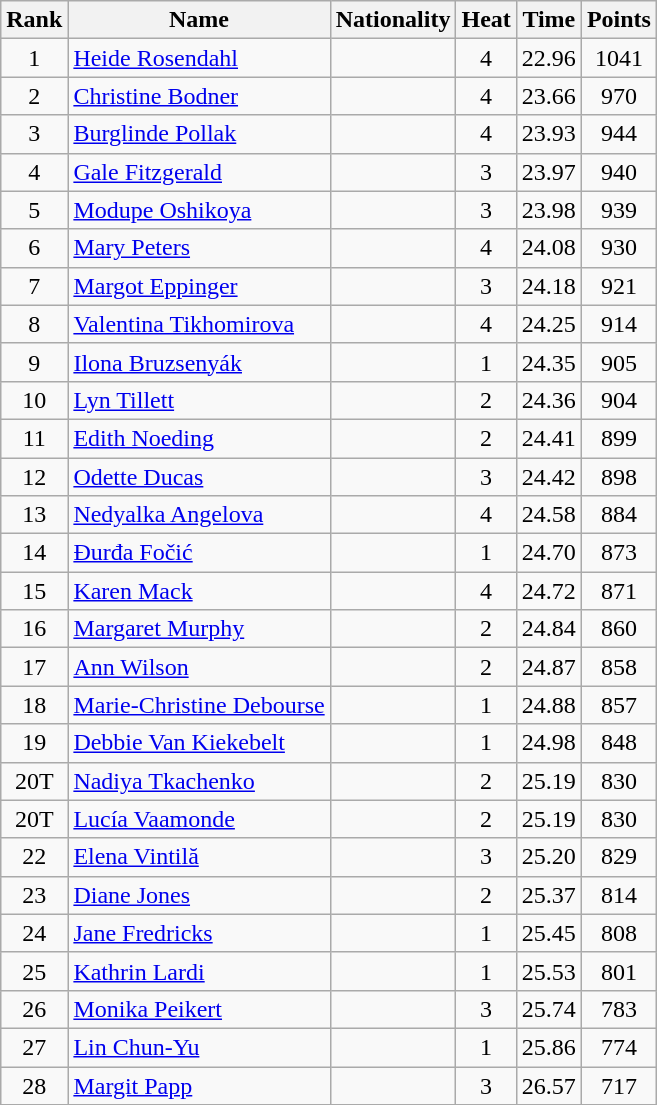<table class="wikitable sortable" style="text-align:center">
<tr>
<th>Rank</th>
<th>Name</th>
<th>Nationality</th>
<th>Heat</th>
<th>Time</th>
<th>Points</th>
</tr>
<tr>
<td>1</td>
<td align=left><a href='#'>Heide Rosendahl</a></td>
<td align=left></td>
<td>4</td>
<td>22.96</td>
<td>1041</td>
</tr>
<tr>
<td>2</td>
<td align=left><a href='#'>Christine Bodner</a></td>
<td align=left></td>
<td>4</td>
<td>23.66</td>
<td>970</td>
</tr>
<tr>
<td>3</td>
<td align=left><a href='#'>Burglinde Pollak</a></td>
<td align=left></td>
<td>4</td>
<td>23.93</td>
<td>944</td>
</tr>
<tr>
<td>4</td>
<td align=left><a href='#'>Gale Fitzgerald</a></td>
<td align=left></td>
<td>3</td>
<td>23.97</td>
<td>940</td>
</tr>
<tr>
<td>5</td>
<td align=left><a href='#'>Modupe Oshikoya</a></td>
<td align=left></td>
<td>3</td>
<td>23.98</td>
<td>939</td>
</tr>
<tr>
<td>6</td>
<td align=left><a href='#'>Mary Peters</a></td>
<td align=left></td>
<td>4</td>
<td>24.08</td>
<td>930</td>
</tr>
<tr>
<td>7</td>
<td align=left><a href='#'>Margot Eppinger</a></td>
<td align=left></td>
<td>3</td>
<td>24.18</td>
<td>921</td>
</tr>
<tr>
<td>8</td>
<td align=left><a href='#'>Valentina Tikhomirova</a></td>
<td align=left></td>
<td>4</td>
<td>24.25</td>
<td>914</td>
</tr>
<tr>
<td>9</td>
<td align=left><a href='#'>Ilona Bruzsenyák</a></td>
<td align=left></td>
<td>1</td>
<td>24.35</td>
<td>905</td>
</tr>
<tr>
<td>10</td>
<td align=left><a href='#'>Lyn Tillett</a></td>
<td align=left></td>
<td>2</td>
<td>24.36</td>
<td>904</td>
</tr>
<tr>
<td>11</td>
<td align=left><a href='#'>Edith Noeding</a></td>
<td align=left></td>
<td>2</td>
<td>24.41</td>
<td>899</td>
</tr>
<tr>
<td>12</td>
<td align=left><a href='#'>Odette Ducas</a></td>
<td align=left></td>
<td>3</td>
<td>24.42</td>
<td>898</td>
</tr>
<tr>
<td>13</td>
<td align=left><a href='#'>Nedyalka Angelova</a></td>
<td align=left></td>
<td>4</td>
<td>24.58</td>
<td>884</td>
</tr>
<tr>
<td>14</td>
<td align=left><a href='#'>Đurđa Fočić</a></td>
<td align=left></td>
<td>1</td>
<td>24.70</td>
<td>873</td>
</tr>
<tr>
<td>15</td>
<td align=left><a href='#'>Karen Mack</a></td>
<td align=left></td>
<td>4</td>
<td>24.72</td>
<td>871</td>
</tr>
<tr>
<td>16</td>
<td align=left><a href='#'>Margaret Murphy</a></td>
<td align=left></td>
<td>2</td>
<td>24.84</td>
<td>860</td>
</tr>
<tr>
<td>17</td>
<td align=left><a href='#'>Ann Wilson</a></td>
<td align=left></td>
<td>2</td>
<td>24.87</td>
<td>858</td>
</tr>
<tr>
<td>18</td>
<td align=left><a href='#'>Marie-Christine Debourse</a></td>
<td align=left></td>
<td>1</td>
<td>24.88</td>
<td>857</td>
</tr>
<tr>
<td>19</td>
<td align=left><a href='#'>Debbie Van Kiekebelt</a></td>
<td align=left></td>
<td>1</td>
<td>24.98</td>
<td>848</td>
</tr>
<tr>
<td>20T</td>
<td align=left><a href='#'>Nadiya Tkachenko</a></td>
<td align=left></td>
<td>2</td>
<td>25.19</td>
<td>830</td>
</tr>
<tr>
<td>20T</td>
<td align=left><a href='#'>Lucía Vaamonde</a></td>
<td align=left></td>
<td>2</td>
<td>25.19</td>
<td>830</td>
</tr>
<tr>
<td>22</td>
<td align=left><a href='#'>Elena Vintilă</a></td>
<td align=left></td>
<td>3</td>
<td>25.20</td>
<td>829</td>
</tr>
<tr>
<td>23</td>
<td align=left><a href='#'>Diane Jones</a></td>
<td align=left></td>
<td>2</td>
<td>25.37</td>
<td>814</td>
</tr>
<tr>
<td>24</td>
<td align=left><a href='#'>Jane Fredricks</a></td>
<td align=left></td>
<td>1</td>
<td>25.45</td>
<td>808</td>
</tr>
<tr>
<td>25</td>
<td align=left><a href='#'>Kathrin Lardi</a></td>
<td align=left></td>
<td>1</td>
<td>25.53</td>
<td>801</td>
</tr>
<tr>
<td>26</td>
<td align=left><a href='#'>Monika Peikert</a></td>
<td align=left></td>
<td>3</td>
<td>25.74</td>
<td>783</td>
</tr>
<tr>
<td>27</td>
<td align=left><a href='#'>Lin Chun-Yu</a></td>
<td align=left></td>
<td>1</td>
<td>25.86</td>
<td>774</td>
</tr>
<tr>
<td>28</td>
<td align=left><a href='#'>Margit Papp</a></td>
<td align=left></td>
<td>3</td>
<td>26.57</td>
<td>717</td>
</tr>
<tr>
</tr>
</table>
